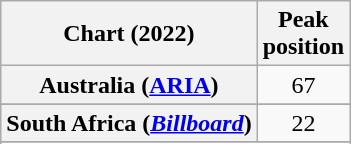<table class="wikitable sortable plainrowheaders" style="text-align:center">
<tr>
<th scope="col">Chart (2022)</th>
<th scope="col">Peak<br>position</th>
</tr>
<tr>
<th scope="row">Australia (<a href='#'>ARIA</a>)</th>
<td>67</td>
</tr>
<tr>
</tr>
<tr>
</tr>
<tr>
</tr>
<tr>
</tr>
<tr>
<th scope="row">South Africa (<em><a href='#'>Billboard</a></em>)</th>
<td>22</td>
</tr>
<tr>
</tr>
<tr>
</tr>
</table>
